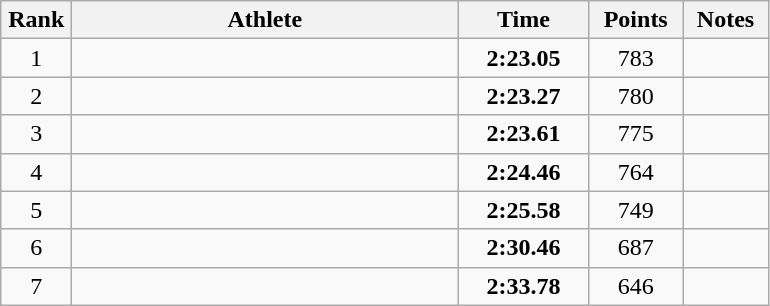<table class="wikitable" style="text-align:center">
<tr>
<th width=40>Rank</th>
<th width=250>Athlete</th>
<th width=80>Time</th>
<th width=55>Points</th>
<th width=50>Notes</th>
</tr>
<tr>
<td>1</td>
<td align=left></td>
<td><strong>2:23.05</strong></td>
<td>783</td>
<td></td>
</tr>
<tr>
<td>2</td>
<td align=left></td>
<td><strong>2:23.27</strong></td>
<td>780</td>
<td></td>
</tr>
<tr>
<td>3</td>
<td align=left></td>
<td><strong>2:23.61</strong></td>
<td>775</td>
<td></td>
</tr>
<tr>
<td>4</td>
<td align=left></td>
<td><strong>2:24.46</strong></td>
<td>764</td>
<td></td>
</tr>
<tr>
<td>5</td>
<td align=left></td>
<td><strong>2:25.58</strong></td>
<td>749</td>
<td></td>
</tr>
<tr>
<td>6</td>
<td align=left></td>
<td><strong>2:30.46</strong></td>
<td>687</td>
<td></td>
</tr>
<tr>
<td>7</td>
<td align=left></td>
<td><strong>2:33.78</strong></td>
<td>646</td>
<td></td>
</tr>
</table>
